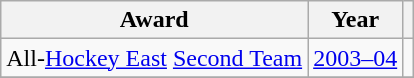<table class="wikitable">
<tr>
<th>Award</th>
<th>Year</th>
<th></th>
</tr>
<tr>
<td>All-<a href='#'>Hockey East</a> <a href='#'>Second Team</a></td>
<td><a href='#'>2003–04</a></td>
<td></td>
</tr>
<tr>
</tr>
</table>
